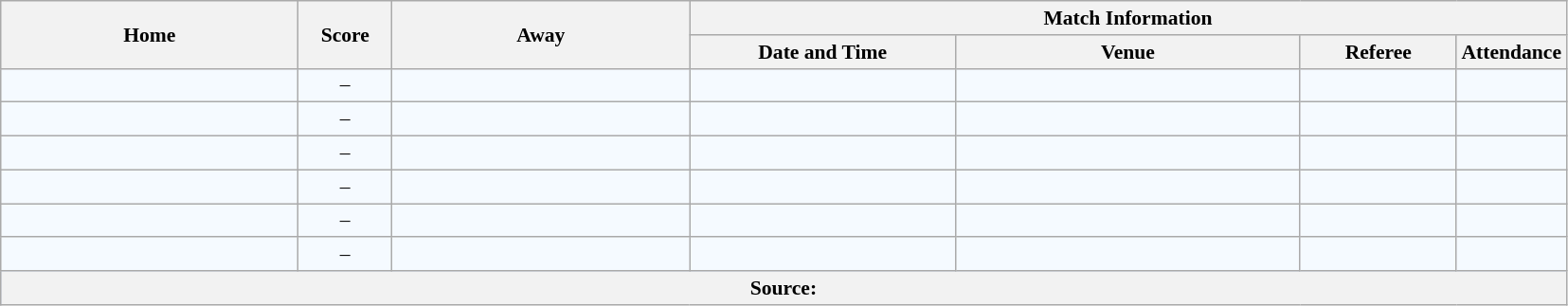<table class="wikitable" style="border-collapse:collapse; font-size:90%; text-align:center;">
<tr>
<th rowspan="2" width="19%">Home</th>
<th rowspan="2" width="6%">Score</th>
<th rowspan="2" width="19%">Away</th>
<th colspan="4">Match Information</th>
</tr>
<tr bgcolor="#CCCCCC">
<th width="17%">Date and Time</th>
<th width="22%">Venue</th>
<th width="10%">Referee</th>
<th width="7%">Attendance</th>
</tr>
<tr bgcolor="#F5FAFF">
<td></td>
<td>–</td>
<td></td>
<td></td>
<td></td>
<td></td>
<td></td>
</tr>
<tr bgcolor="#F5FAFF">
<td></td>
<td>–</td>
<td></td>
<td></td>
<td></td>
<td></td>
<td></td>
</tr>
<tr bgcolor="#F5FAFF">
<td></td>
<td>–</td>
<td></td>
<td></td>
<td></td>
<td></td>
<td></td>
</tr>
<tr bgcolor="#F5FAFF">
<td></td>
<td>–</td>
<td></td>
<td></td>
<td></td>
<td></td>
<td></td>
</tr>
<tr bgcolor="#F5FAFF">
<td></td>
<td>–</td>
<td></td>
<td></td>
<td></td>
<td></td>
<td></td>
</tr>
<tr bgcolor="#F5FAFF">
<td></td>
<td>–</td>
<td></td>
<td></td>
<td></td>
<td></td>
<td></td>
</tr>
<tr bgcolor="#C1D8FF">
<th colspan="7">Source:</th>
</tr>
</table>
